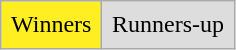<table class="wikitable">
<tr>
<td style="background-color:#FE2;padding:0.4em">Winners</td>
<td style="background-color:#DDD;padding:0.4em">Runners-up</td>
</tr>
</table>
